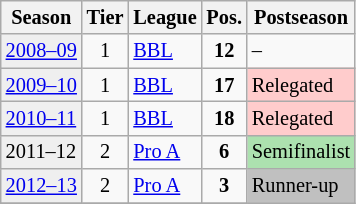<table class="wikitable" style="font-size:85%">
<tr>
<th>Season</th>
<th>Tier</th>
<th>League</th>
<th>Pos.</th>
<th>Postseason</th>
</tr>
<tr>
<td style="background:#efefef;"><a href='#'>2008–09</a></td>
<td align="center">1</td>
<td><a href='#'>BBL</a></td>
<td align="center" style="background: "><strong>12</strong></td>
<td style="background: ">–</td>
</tr>
<tr>
<td style="background:#efefef;"><a href='#'>2009–10</a></td>
<td align="center">1</td>
<td><a href='#'>BBL</a></td>
<td align="center" style="background:"><strong>17</strong></td>
<td style="background:#ffcccc">Relegated</td>
</tr>
<tr>
<td style="background:#efefef;"><a href='#'>2010–11</a></td>
<td align="center">1</td>
<td><a href='#'>BBL</a></td>
<td align="center" style="background: ;"><strong>18</strong></td>
<td style="background:#ffcccc">Relegated</td>
</tr>
<tr>
<td style="background:#efefef;">2011–12</td>
<td align="center">2</td>
<td><a href='#'>Pro A</a></td>
<td align="center" style="background: ;"><strong>6</strong></td>
<td style="background:#ACE1AF">Semifinalist</td>
</tr>
<tr>
<td style="background:#efefef;"><a href='#'>2012–13</a></td>
<td align="center">2</td>
<td><a href='#'>Pro A</a></td>
<td align="center"><strong>3</strong></td>
<td style="background:silver">Runner-up</td>
</tr>
<tr>
</tr>
</table>
